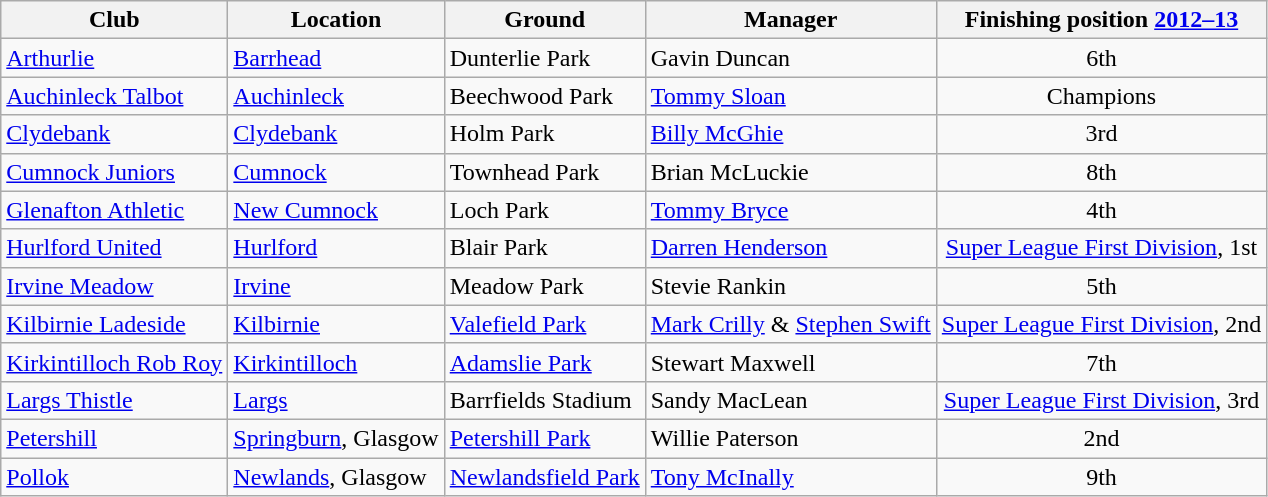<table class="wikitable sortable">
<tr>
<th>Club</th>
<th>Location</th>
<th>Ground</th>
<th>Manager</th>
<th>Finishing position <a href='#'>2012–13</a></th>
</tr>
<tr>
<td style="text-align:left;"><a href='#'>Arthurlie</a></td>
<td><a href='#'>Barrhead</a></td>
<td>Dunterlie Park</td>
<td>Gavin Duncan</td>
<td align="center">6th</td>
</tr>
<tr>
<td style="text-align:left;"><a href='#'>Auchinleck Talbot</a></td>
<td><a href='#'>Auchinleck</a></td>
<td>Beechwood Park</td>
<td><a href='#'>Tommy Sloan</a></td>
<td align="center">Champions</td>
</tr>
<tr>
<td style="text-align:left;"><a href='#'>Clydebank</a></td>
<td><a href='#'>Clydebank</a></td>
<td>Holm Park</td>
<td><a href='#'>Billy McGhie</a></td>
<td align="center">3rd</td>
</tr>
<tr>
<td style="text-align:left;"><a href='#'>Cumnock Juniors</a></td>
<td><a href='#'>Cumnock</a></td>
<td>Townhead Park</td>
<td>Brian McLuckie</td>
<td align="center">8th</td>
</tr>
<tr>
<td style="text-align:left;"><a href='#'>Glenafton Athletic</a></td>
<td><a href='#'>New Cumnock</a></td>
<td>Loch Park</td>
<td><a href='#'>Tommy Bryce</a></td>
<td align="center">4th</td>
</tr>
<tr>
<td style="text-align:left;"><a href='#'>Hurlford United</a></td>
<td><a href='#'>Hurlford</a></td>
<td>Blair Park</td>
<td><a href='#'>Darren Henderson</a></td>
<td align="center"><a href='#'>Super League First Division</a>,  1st</td>
</tr>
<tr>
<td style="text-align:left;"><a href='#'>Irvine Meadow</a></td>
<td><a href='#'>Irvine</a></td>
<td>Meadow Park</td>
<td>Stevie Rankin</td>
<td align="center">5th</td>
</tr>
<tr>
<td style="text-align:left;"><a href='#'>Kilbirnie Ladeside</a></td>
<td><a href='#'>Kilbirnie</a></td>
<td><a href='#'>Valefield Park</a></td>
<td><a href='#'>Mark Crilly</a> & <a href='#'>Stephen Swift</a></td>
<td align="center"><a href='#'>Super League First Division</a>, 2nd</td>
</tr>
<tr>
<td style="text-align:left;"><a href='#'>Kirkintilloch Rob Roy</a></td>
<td><a href='#'>Kirkintilloch</a></td>
<td><a href='#'>Adamslie Park</a></td>
<td>Stewart Maxwell</td>
<td align="center">7th</td>
</tr>
<tr>
<td style="text-align:left;"><a href='#'>Largs Thistle</a></td>
<td><a href='#'>Largs</a></td>
<td>Barrfields Stadium</td>
<td>Sandy MacLean</td>
<td align="center"><a href='#'>Super League First Division</a>, 3rd</td>
</tr>
<tr>
<td style="text-align:left;"><a href='#'>Petershill</a></td>
<td><a href='#'>Springburn</a>, Glasgow</td>
<td><a href='#'>Petershill Park</a></td>
<td>Willie Paterson</td>
<td align="center">2nd</td>
</tr>
<tr>
<td style="text-align:left;"><a href='#'>Pollok</a></td>
<td><a href='#'>Newlands</a>, Glasgow</td>
<td><a href='#'>Newlandsfield Park</a></td>
<td><a href='#'>Tony McInally</a></td>
<td align="center">9th</td>
</tr>
</table>
